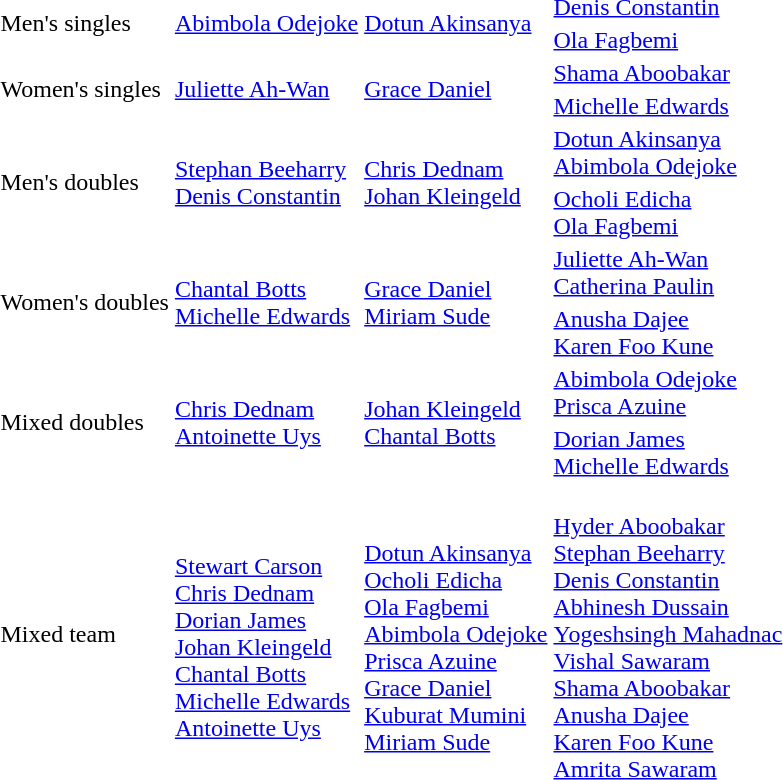<table>
<tr>
<td rowspan=2>Men's singles</td>
<td rowspan=2> <a href='#'>Abimbola Odejoke</a></td>
<td rowspan=2> <a href='#'>Dotun Akinsanya</a></td>
<td> <a href='#'>Denis Constantin</a></td>
</tr>
<tr>
<td> <a href='#'>Ola Fagbemi</a></td>
</tr>
<tr>
<td rowspan=2>Women's singles</td>
<td rowspan=2> <a href='#'>Juliette Ah-Wan</a></td>
<td rowspan=2> <a href='#'>Grace Daniel</a></td>
<td> <a href='#'>Shama Aboobakar</a></td>
</tr>
<tr>
<td> <a href='#'>Michelle Edwards</a></td>
</tr>
<tr>
<td rowspan=2>Men's doubles</td>
<td rowspan=2> <a href='#'>Stephan Beeharry</a> <br> <a href='#'>Denis Constantin</a></td>
<td rowspan=2> <a href='#'>Chris Dednam</a> <br> <a href='#'>Johan Kleingeld</a></td>
<td> <a href='#'>Dotun Akinsanya</a> <br> <a href='#'>Abimbola Odejoke</a></td>
</tr>
<tr>
<td> <a href='#'>Ocholi Edicha</a> <br> <a href='#'>Ola Fagbemi</a></td>
</tr>
<tr>
<td rowspan=2>Women's doubles</td>
<td rowspan=2> <a href='#'>Chantal Botts</a> <br> <a href='#'>Michelle Edwards</a></td>
<td rowspan=2> <a href='#'>Grace Daniel</a> <br> <a href='#'>Miriam Sude</a></td>
<td> <a href='#'>Juliette Ah-Wan</a> <br> <a href='#'>Catherina Paulin</a></td>
</tr>
<tr>
<td> <a href='#'>Anusha Dajee</a> <br> <a href='#'>Karen Foo Kune</a></td>
</tr>
<tr>
<td rowspan=2>Mixed doubles</td>
<td rowspan=2> <a href='#'>Chris Dednam</a> <br> <a href='#'>Antoinette Uys</a></td>
<td rowspan=2> <a href='#'>Johan Kleingeld</a> <br> <a href='#'>Chantal Botts</a></td>
<td> <a href='#'>Abimbola Odejoke</a> <br> <a href='#'>Prisca Azuine</a></td>
</tr>
<tr>
<td> <a href='#'>Dorian James</a> <br> <a href='#'>Michelle Edwards</a></td>
</tr>
<tr>
<td>Mixed team</td>
<td><br><a href='#'>Stewart Carson</a><br><a href='#'>Chris Dednam</a><br><a href='#'>Dorian James</a><br><a href='#'>Johan Kleingeld</a><br><a href='#'>Chantal Botts</a><br><a href='#'>Michelle Edwards</a><br><a href='#'>Antoinette Uys</a></td>
<td><br><a href='#'>Dotun Akinsanya</a><br><a href='#'>Ocholi Edicha</a><br><a href='#'>Ola Fagbemi</a><br><a href='#'>Abimbola Odejoke</a><br><a href='#'>Prisca Azuine</a><br><a href='#'>Grace Daniel</a><br><a href='#'>Kuburat Mumini</a><br><a href='#'>Miriam Sude</a></td>
<td><br><a href='#'>Hyder Aboobakar</a><br><a href='#'>Stephan Beeharry</a><br><a href='#'>Denis Constantin</a><br><a href='#'>Abhinesh Dussain</a><br><a href='#'>Yogeshsingh Mahadnac</a><br><a href='#'>Vishal Sawaram</a><br><a href='#'>Shama Aboobakar</a><br><a href='#'>Anusha Dajee</a><br><a href='#'>Karen Foo Kune</a><br><a href='#'>Amrita Sawaram</a></td>
</tr>
</table>
